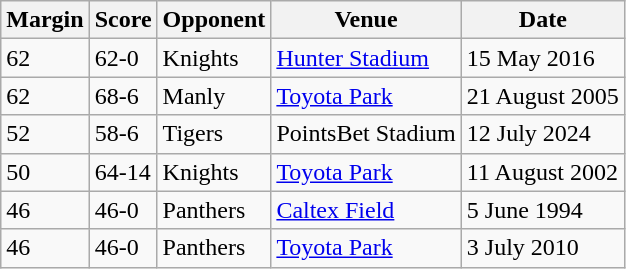<table class="wikitable">
<tr>
<th>Margin</th>
<th>Score</th>
<th>Opponent</th>
<th>Venue</th>
<th>Date</th>
</tr>
<tr>
<td>62</td>
<td>62-0</td>
<td>Knights</td>
<td><a href='#'>Hunter Stadium</a></td>
<td>15 May 2016</td>
</tr>
<tr>
<td>62</td>
<td>68-6</td>
<td>Manly</td>
<td><a href='#'>Toyota Park</a></td>
<td>21 August 2005</td>
</tr>
<tr>
<td>52</td>
<td>58-6</td>
<td>Tigers</td>
<td>PointsBet Stadium</td>
<td>12 July 2024</td>
</tr>
<tr>
<td>50</td>
<td>64-14</td>
<td>Knights</td>
<td><a href='#'>Toyota Park</a></td>
<td>11 August 2002</td>
</tr>
<tr>
<td>46</td>
<td>46-0</td>
<td>Panthers</td>
<td><a href='#'>Caltex Field</a></td>
<td>5 June 1994</td>
</tr>
<tr>
<td>46</td>
<td>46-0</td>
<td>Panthers</td>
<td><a href='#'>Toyota Park</a></td>
<td>3 July  2010</td>
</tr>
</table>
